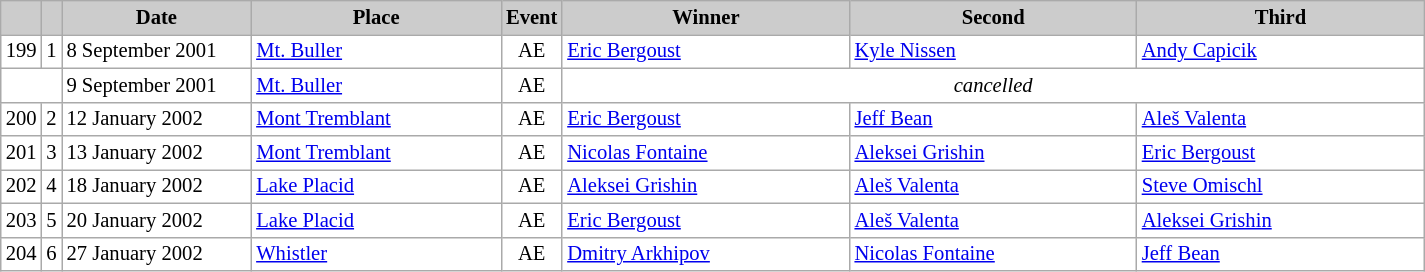<table class="wikitable plainrowheaders" style="background:#fff; font-size:86%; line-height:16px; border:grey solid 1px; border-collapse:collapse;">
<tr style="background:#ccc; text-align:center;">
<th scope="col" style="background:#ccc; width=20 px;"></th>
<th scope="col" style="background:#ccc; width=30 px;"></th>
<th scope="col" style="background:#ccc; width:120px;">Date</th>
<th scope="col" style="background:#ccc; width:160px;">Place</th>
<th scope="col" style="background:#ccc; width:15px;">Event</th>
<th scope="col" style="background:#ccc; width:185px;">Winner</th>
<th scope="col" style="background:#ccc; width:185px;">Second</th>
<th scope="col" style="background:#ccc; width:185px;">Third</th>
</tr>
<tr>
<td align=center>199</td>
<td align=center>1</td>
<td>8 September 2001</td>
<td> <a href='#'>Mt. Buller</a></td>
<td align=center>AE</td>
<td> <a href='#'>Eric Bergoust</a></td>
<td> <a href='#'>Kyle Nissen</a></td>
<td> <a href='#'>Andy Capicik</a></td>
</tr>
<tr>
<td colspan=2></td>
<td>9 September 2001</td>
<td> <a href='#'>Mt. Buller</a></td>
<td align=center>AE</td>
<td colspan=3 align=center><em>cancelled</em></td>
</tr>
<tr>
<td align=center>200</td>
<td align=center>2</td>
<td>12 January 2002</td>
<td> <a href='#'>Mont Tremblant</a></td>
<td align=center>AE</td>
<td> <a href='#'>Eric Bergoust</a></td>
<td> <a href='#'>Jeff Bean</a></td>
<td> <a href='#'>Aleš Valenta</a></td>
</tr>
<tr>
<td align=center>201</td>
<td align=center>3</td>
<td>13 January 2002</td>
<td> <a href='#'>Mont Tremblant</a></td>
<td align=center>AE</td>
<td> <a href='#'>Nicolas Fontaine</a></td>
<td> <a href='#'>Aleksei Grishin</a></td>
<td> <a href='#'>Eric Bergoust</a></td>
</tr>
<tr>
<td align=center>202</td>
<td align=center>4</td>
<td>18 January 2002</td>
<td> <a href='#'>Lake Placid</a></td>
<td align=center>AE</td>
<td> <a href='#'>Aleksei Grishin</a></td>
<td> <a href='#'>Aleš Valenta</a></td>
<td> <a href='#'>Steve Omischl</a></td>
</tr>
<tr>
<td align=center>203</td>
<td align=center>5</td>
<td>20 January 2002</td>
<td> <a href='#'>Lake Placid</a></td>
<td align=center>AE</td>
<td> <a href='#'>Eric Bergoust</a></td>
<td> <a href='#'>Aleš Valenta</a></td>
<td> <a href='#'>Aleksei Grishin</a></td>
</tr>
<tr>
<td align=center>204</td>
<td align=center>6</td>
<td>27 January 2002</td>
<td> <a href='#'>Whistler</a></td>
<td align=center>AE</td>
<td> <a href='#'>Dmitry Arkhipov</a></td>
<td> <a href='#'>Nicolas Fontaine</a></td>
<td> <a href='#'>Jeff Bean</a></td>
</tr>
</table>
